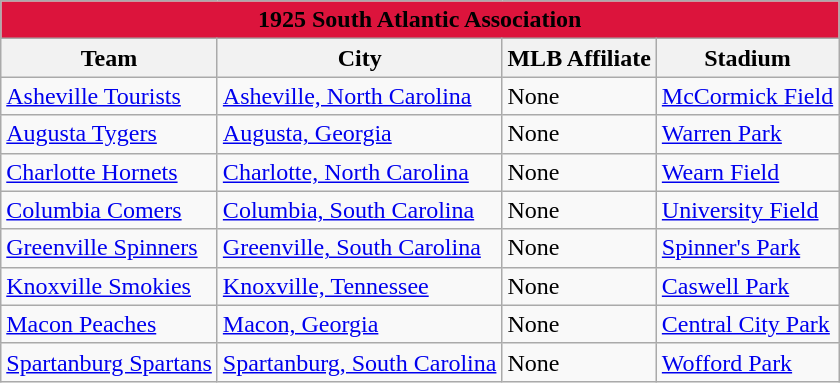<table class="wikitable" style="width:auto">
<tr>
<td bgcolor="#DC143C" align="center" colspan="7"><strong><span>1925 South Atlantic Association</span></strong></td>
</tr>
<tr>
<th>Team</th>
<th>City</th>
<th>MLB Affiliate</th>
<th>Stadium</th>
</tr>
<tr>
<td><a href='#'>Asheville Tourists</a></td>
<td><a href='#'>Asheville, North Carolina</a></td>
<td>None</td>
<td><a href='#'>McCormick Field</a></td>
</tr>
<tr>
<td><a href='#'>Augusta Tygers</a></td>
<td><a href='#'>Augusta, Georgia</a></td>
<td>None</td>
<td><a href='#'>Warren Park</a></td>
</tr>
<tr>
<td><a href='#'>Charlotte Hornets</a></td>
<td><a href='#'>Charlotte, North Carolina</a></td>
<td>None</td>
<td><a href='#'>Wearn Field</a></td>
</tr>
<tr>
<td><a href='#'>Columbia Comers</a></td>
<td><a href='#'>Columbia, South Carolina</a></td>
<td>None</td>
<td><a href='#'>University Field</a></td>
</tr>
<tr>
<td><a href='#'>Greenville Spinners</a></td>
<td><a href='#'>Greenville, South Carolina</a></td>
<td>None</td>
<td><a href='#'>Spinner's Park</a></td>
</tr>
<tr>
<td><a href='#'>Knoxville Smokies</a></td>
<td><a href='#'>Knoxville, Tennessee</a></td>
<td>None</td>
<td><a href='#'>Caswell Park</a></td>
</tr>
<tr>
<td><a href='#'>Macon Peaches</a></td>
<td><a href='#'>Macon, Georgia</a></td>
<td>None</td>
<td><a href='#'>Central City Park</a></td>
</tr>
<tr>
<td><a href='#'>Spartanburg Spartans</a></td>
<td><a href='#'>Spartanburg, South Carolina</a></td>
<td>None</td>
<td><a href='#'>Wofford Park</a></td>
</tr>
</table>
